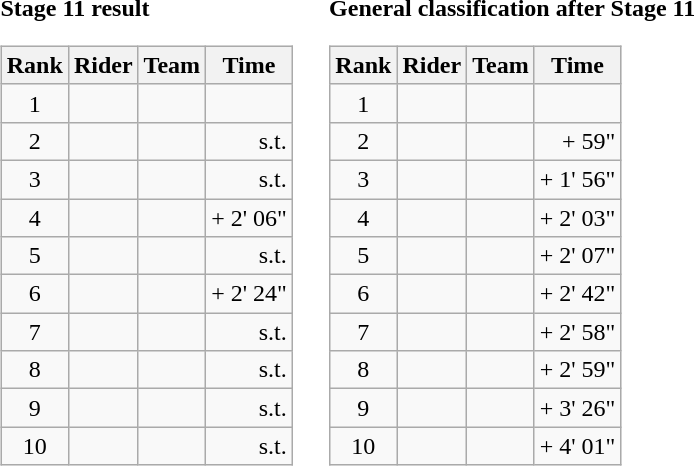<table>
<tr>
<td><strong>Stage 11 result</strong><br><table class="wikitable">
<tr>
<th scope="col">Rank</th>
<th scope="col">Rider</th>
<th scope="col">Team</th>
<th scope="col">Time</th>
</tr>
<tr>
<td style="text-align:center;">1</td>
<td></td>
<td></td>
<td style="text-align:right;"></td>
</tr>
<tr>
<td style="text-align:center;">2</td>
<td></td>
<td></td>
<td style="text-align:right;">s.t.</td>
</tr>
<tr>
<td style="text-align:center;">3</td>
<td></td>
<td></td>
<td style="text-align:right;">s.t.</td>
</tr>
<tr>
<td style="text-align:center;">4</td>
<td></td>
<td></td>
<td style="text-align:right;">+ 2' 06"</td>
</tr>
<tr>
<td style="text-align:center;">5</td>
<td></td>
<td></td>
<td style="text-align:right;">s.t.</td>
</tr>
<tr>
<td style="text-align:center;">6</td>
<td></td>
<td></td>
<td style="text-align:right;">+ 2' 24"</td>
</tr>
<tr>
<td style="text-align:center;">7</td>
<td></td>
<td></td>
<td style="text-align:right;">s.t.</td>
</tr>
<tr>
<td style="text-align:center;">8</td>
<td></td>
<td></td>
<td style="text-align:right;">s.t.</td>
</tr>
<tr>
<td style="text-align:center;">9</td>
<td></td>
<td></td>
<td style="text-align:right;">s.t.</td>
</tr>
<tr>
<td style="text-align:center;">10</td>
<td></td>
<td></td>
<td style="text-align:right;">s.t.</td>
</tr>
</table>
</td>
<td></td>
<td><strong>General classification after Stage 11</strong><br><table class="wikitable">
<tr>
<th scope="col">Rank</th>
<th scope="col">Rider</th>
<th scope="col">Team</th>
<th scope="col">Time</th>
</tr>
<tr>
<td style="text-align:center;">1</td>
<td></td>
<td></td>
<td style="text-align:right;"></td>
</tr>
<tr>
<td style="text-align:center;">2</td>
<td></td>
<td></td>
<td style="text-align:right;">+ 59"</td>
</tr>
<tr>
<td style="text-align:center;">3</td>
<td></td>
<td></td>
<td style="text-align:right;">+ 1' 56"</td>
</tr>
<tr>
<td style="text-align:center;">4</td>
<td></td>
<td></td>
<td style="text-align:right;">+ 2' 03"</td>
</tr>
<tr>
<td style="text-align:center;">5</td>
<td></td>
<td></td>
<td style="text-align:right;">+ 2' 07"</td>
</tr>
<tr>
<td style="text-align:center;">6</td>
<td></td>
<td></td>
<td style="text-align:right;">+ 2' 42"</td>
</tr>
<tr>
<td style="text-align:center;">7</td>
<td></td>
<td></td>
<td style="text-align:right;">+ 2' 58"</td>
</tr>
<tr>
<td style="text-align:center;">8</td>
<td></td>
<td></td>
<td style="text-align:right;">+ 2' 59"</td>
</tr>
<tr>
<td style="text-align:center;">9</td>
<td></td>
<td></td>
<td style="text-align:right;">+ 3' 26"</td>
</tr>
<tr>
<td style="text-align:center;">10</td>
<td></td>
<td></td>
<td style="text-align:right;">+ 4' 01"</td>
</tr>
</table>
</td>
</tr>
</table>
